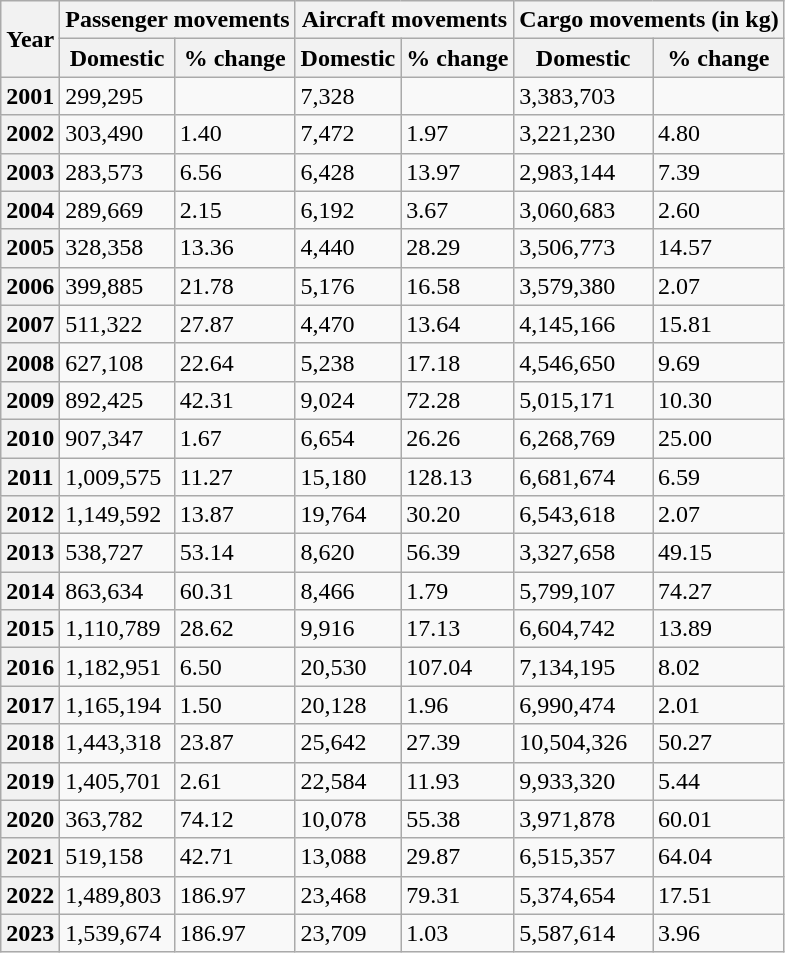<table class="wikitable sortable">
<tr>
<th rowspan="2">Year</th>
<th colspan="2">Passenger movements</th>
<th colspan="2">Aircraft movements</th>
<th colspan="2">Cargo movements (in kg)</th>
</tr>
<tr>
<th>Domestic</th>
<th>% change</th>
<th>Domestic</th>
<th>% change</th>
<th>Domestic</th>
<th>% change</th>
</tr>
<tr>
<th>2001</th>
<td>299,295</td>
<td></td>
<td>7,328</td>
<td></td>
<td>3,383,703</td>
<td></td>
</tr>
<tr>
<th>2002</th>
<td>303,490</td>
<td> 1.40</td>
<td>7,472</td>
<td> 1.97</td>
<td>3,221,230</td>
<td> 4.80</td>
</tr>
<tr>
<th>2003</th>
<td>283,573</td>
<td> 6.56</td>
<td>6,428</td>
<td> 13.97</td>
<td>2,983,144</td>
<td> 7.39</td>
</tr>
<tr>
<th>2004</th>
<td>289,669</td>
<td> 2.15</td>
<td>6,192</td>
<td> 3.67</td>
<td>3,060,683</td>
<td> 2.60</td>
</tr>
<tr>
<th>2005</th>
<td>328,358</td>
<td> 13.36</td>
<td>4,440</td>
<td> 28.29</td>
<td>3,506,773</td>
<td> 14.57</td>
</tr>
<tr>
<th>2006</th>
<td>399,885</td>
<td> 21.78</td>
<td>5,176</td>
<td> 16.58</td>
<td>3,579,380</td>
<td> 2.07</td>
</tr>
<tr>
<th>2007</th>
<td>511,322</td>
<td> 27.87</td>
<td>4,470</td>
<td> 13.64</td>
<td>4,145,166</td>
<td> 15.81</td>
</tr>
<tr>
<th>2008</th>
<td>627,108</td>
<td> 22.64</td>
<td>5,238</td>
<td> 17.18</td>
<td>4,546,650</td>
<td> 9.69</td>
</tr>
<tr>
<th>2009</th>
<td>892,425</td>
<td> 42.31</td>
<td>9,024</td>
<td> 72.28</td>
<td>5,015,171</td>
<td> 10.30</td>
</tr>
<tr>
<th>2010</th>
<td>907,347</td>
<td> 1.67</td>
<td>6,654</td>
<td> 26.26</td>
<td>6,268,769</td>
<td> 25.00</td>
</tr>
<tr>
<th>2011</th>
<td>1,009,575</td>
<td> 11.27</td>
<td>15,180</td>
<td> 128.13</td>
<td>6,681,674</td>
<td> 6.59</td>
</tr>
<tr>
<th>2012</th>
<td>1,149,592</td>
<td> 13.87</td>
<td>19,764</td>
<td> 30.20</td>
<td>6,543,618</td>
<td> 2.07</td>
</tr>
<tr>
<th>2013</th>
<td>538,727</td>
<td> 53.14</td>
<td>8,620</td>
<td> 56.39</td>
<td>3,327,658</td>
<td> 49.15</td>
</tr>
<tr>
<th>2014</th>
<td>863,634</td>
<td> 60.31</td>
<td>8,466</td>
<td> 1.79</td>
<td>5,799,107</td>
<td> 74.27</td>
</tr>
<tr>
<th>2015</th>
<td>1,110,789</td>
<td> 28.62</td>
<td>9,916</td>
<td> 17.13</td>
<td>6,604,742</td>
<td> 13.89</td>
</tr>
<tr>
<th>2016</th>
<td>1,182,951</td>
<td> 6.50</td>
<td>20,530</td>
<td> 107.04</td>
<td>7,134,195</td>
<td> 8.02</td>
</tr>
<tr>
<th>2017</th>
<td>1,165,194</td>
<td> 1.50</td>
<td>20,128</td>
<td> 1.96</td>
<td>6,990,474</td>
<td> 2.01</td>
</tr>
<tr>
<th>2018</th>
<td>1,443,318</td>
<td> 23.87</td>
<td>25,642</td>
<td> 27.39</td>
<td>10,504,326</td>
<td> 50.27</td>
</tr>
<tr>
<th>2019</th>
<td>1,405,701</td>
<td> 2.61</td>
<td>22,584</td>
<td> 11.93</td>
<td>9,933,320</td>
<td> 5.44</td>
</tr>
<tr>
<th>2020</th>
<td>363,782</td>
<td> 74.12</td>
<td>10,078</td>
<td> 55.38</td>
<td>3,971,878</td>
<td> 60.01</td>
</tr>
<tr>
<th>2021</th>
<td>519,158</td>
<td> 42.71</td>
<td>13,088</td>
<td> 29.87</td>
<td>6,515,357</td>
<td> 64.04</td>
</tr>
<tr>
<th>2022</th>
<td>1,489,803</td>
<td> 186.97</td>
<td>23,468</td>
<td> 79.31</td>
<td>5,374,654</td>
<td> 17.51</td>
</tr>
<tr>
<th>2023</th>
<td>1,539,674</td>
<td> 186.97</td>
<td>23,709</td>
<td> 1.03</td>
<td>5,587,614</td>
<td> 3.96</td>
</tr>
</table>
